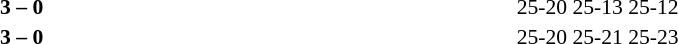<table width=100% cellspacing=1>
<tr>
<th width=20%></th>
<th width=12%></th>
<th width=20%></th>
<th width=33%></th>
<td></td>
</tr>
<tr style=font-size:90%>
<td align=right></td>
<td align=center><strong>3 – 0</strong></td>
<td></td>
<td>25-20 25-13 25-12</td>
<td></td>
</tr>
<tr style=font-size:90%>
<td align=right></td>
<td align=center><strong>3 – 0</strong></td>
<td></td>
<td>25-20 25-21 25-23</td>
</tr>
</table>
